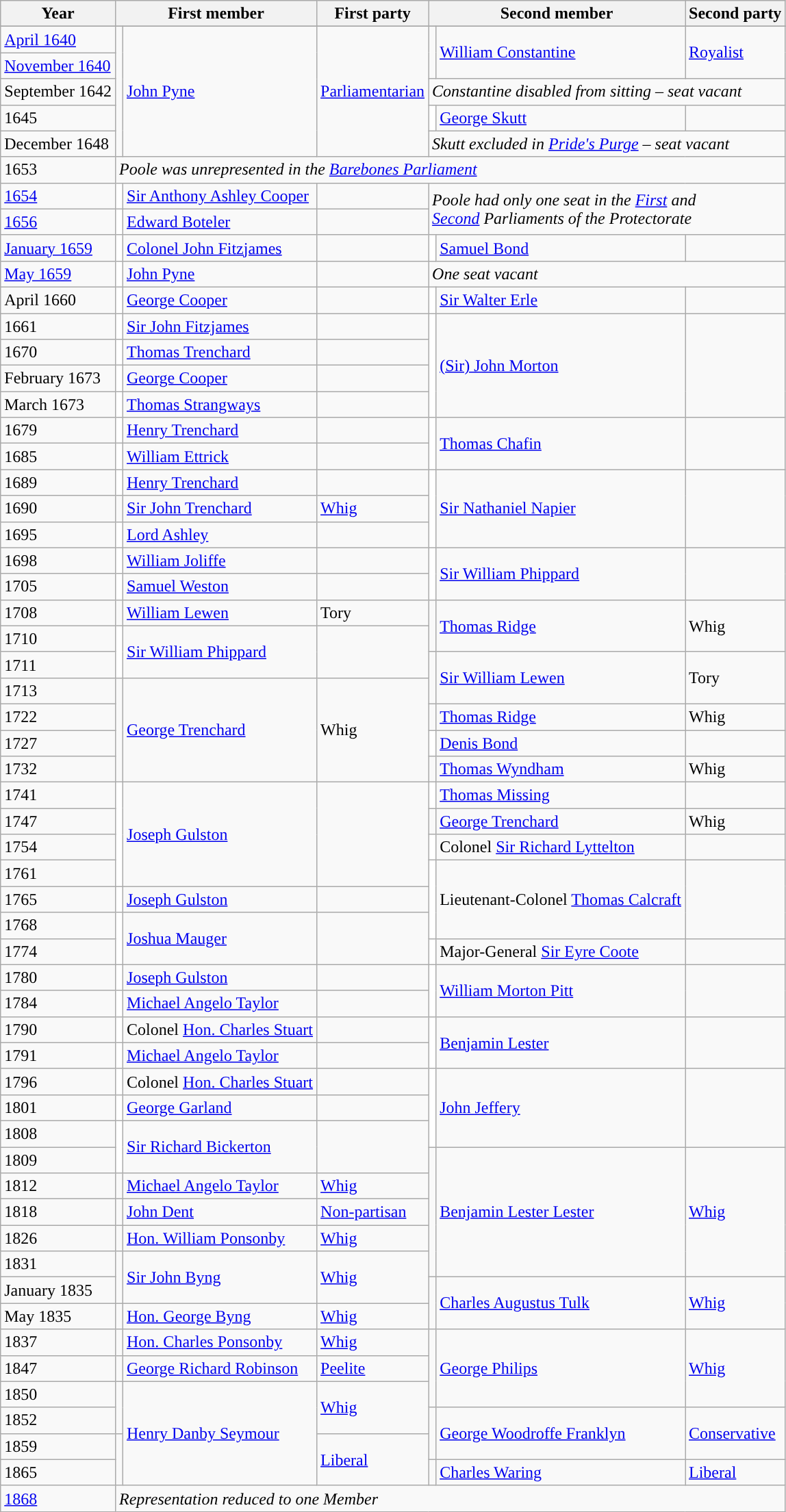<table class="wikitable">
<tr>
<th>Year</th>
<th colspan="2">First member</th>
<th>First party</th>
<th colspan="2">Second member</th>
<th>Second party</th>
</tr>
<tr>
</tr>
<tr>
<td><a href='#'>April 1640</a></td>
<td rowspan="5" style="color:inherit;background-color: "></td>
<td rowspan="5"><a href='#'>John Pyne</a></td>
<td rowspan="5"><a href='#'>Parliamentarian</a></td>
<td rowspan="2" style="color:inherit;background-color: "></td>
<td rowspan="2"><a href='#'>William Constantine</a></td>
<td rowspan="2"><a href='#'>Royalist</a></td>
</tr>
<tr>
<td><a href='#'>November 1640</a></td>
</tr>
<tr>
<td>September 1642</td>
<td colspan="3"><em>Constantine disabled from sitting – seat vacant</em></td>
</tr>
<tr>
<td>1645</td>
<td style="color:inherit;background-color: white"></td>
<td><a href='#'>George Skutt</a></td>
<td></td>
</tr>
<tr>
<td>December 1648</td>
<td colspan="3"><em>Skutt excluded in <a href='#'>Pride's Purge</a> – seat vacant</em></td>
</tr>
<tr>
<td>1653</td>
<td colspan="6"><em>Poole was unrepresented in the <a href='#'>Barebones Parliament</a></em></td>
</tr>
<tr>
<td><a href='#'>1654</a></td>
<td style="color:inherit;background-color: white"></td>
<td><a href='#'>Sir Anthony Ashley Cooper</a></td>
<td></td>
<td rowspan="2" colspan="3"><em>Poole had only one seat in the <a href='#'>First</a> and <br><a href='#'>Second</a> Parliaments of the Protectorate</em></td>
</tr>
<tr>
<td><a href='#'>1656</a></td>
<td style="color:inherit;background-color: white"></td>
<td><a href='#'>Edward Boteler</a></td>
<td></td>
</tr>
<tr>
<td><a href='#'>January 1659</a></td>
<td style="color:inherit;background-color: white"></td>
<td><a href='#'>Colonel John Fitzjames</a></td>
<td></td>
<td style="color:inherit;background-color: white"></td>
<td><a href='#'>Samuel Bond</a></td>
<td></td>
</tr>
<tr>
<td><a href='#'>May 1659</a></td>
<td style="color:inherit;background-color: white"></td>
<td><a href='#'>John Pyne</a></td>
<td></td>
<td colspan="3"><em>One seat vacant</em></td>
</tr>
<tr>
<td>April 1660</td>
<td style="color:inherit;background-color: white"></td>
<td><a href='#'>George Cooper</a></td>
<td></td>
<td style="color:inherit;background-color: white"></td>
<td><a href='#'>Sir Walter Erle</a></td>
<td></td>
</tr>
<tr>
<td>1661</td>
<td style="color:inherit;background-color: white"></td>
<td><a href='#'>Sir John Fitzjames</a></td>
<td></td>
<td rowspan="4" style="color:inherit;background-color: white"></td>
<td rowspan="4"><a href='#'>(Sir) John Morton</a></td>
<td rowspan="4"></td>
</tr>
<tr>
<td>1670</td>
<td style="color:inherit;background-color: white"></td>
<td><a href='#'>Thomas Trenchard</a></td>
<td></td>
</tr>
<tr>
<td>February 1673</td>
<td style="color:inherit;background-color: white"></td>
<td><a href='#'>George Cooper</a></td>
<td></td>
</tr>
<tr>
<td>March 1673</td>
<td style="color:inherit;background-color: white"></td>
<td><a href='#'>Thomas Strangways</a></td>
<td></td>
</tr>
<tr>
<td>1679</td>
<td style="color:inherit;background-color: white"></td>
<td><a href='#'>Henry Trenchard</a></td>
<td></td>
<td rowspan="2" style="color:inherit;background-color: white"></td>
<td rowspan="2"><a href='#'>Thomas Chafin</a></td>
<td rowspan="2"></td>
</tr>
<tr>
<td>1685</td>
<td style="color:inherit;background-color: white"></td>
<td><a href='#'>William Ettrick</a></td>
<td></td>
</tr>
<tr>
<td>1689</td>
<td style="color:inherit;background-color: white"></td>
<td><a href='#'>Henry Trenchard</a></td>
<td></td>
<td rowspan="3" style="color:inherit;background-color: white"></td>
<td rowspan="3"><a href='#'>Sir Nathaniel Napier</a></td>
<td rowspan="3"></td>
</tr>
<tr>
<td>1690</td>
<td style="color:inherit;background-color: "></td>
<td><a href='#'>Sir John Trenchard</a></td>
<td><a href='#'>Whig</a></td>
</tr>
<tr>
<td>1695</td>
<td style="color:inherit;background-color: white"></td>
<td><a href='#'>Lord Ashley</a></td>
<td></td>
</tr>
<tr>
<td>1698</td>
<td style="color:inherit;background-color: white"></td>
<td><a href='#'>William Joliffe</a></td>
<td></td>
<td rowspan="2" style="color:inherit;background-color: white"></td>
<td rowspan="2"><a href='#'>Sir William Phippard</a></td>
<td rowspan="2"></td>
</tr>
<tr>
<td>1705</td>
<td style="color:inherit;background-color: white"></td>
<td><a href='#'>Samuel Weston</a></td>
<td></td>
</tr>
<tr>
<td>1708</td>
<td style="color:inherit;background-color: "></td>
<td><a href='#'>William Lewen</a></td>
<td>Tory</td>
<td rowspan="2" style="color:inherit;background-color: "></td>
<td rowspan="2"><a href='#'>Thomas Ridge</a></td>
<td rowspan="2">Whig</td>
</tr>
<tr>
<td>1710</td>
<td rowspan="2" style="color:inherit;background-color: white"></td>
<td rowspan="2"><a href='#'>Sir William Phippard</a></td>
<td rowspan="2"></td>
</tr>
<tr>
<td>1711</td>
<td rowspan="2" style="color:inherit;background-color: "></td>
<td rowspan="2"><a href='#'>Sir William Lewen</a></td>
<td rowspan="2">Tory</td>
</tr>
<tr>
<td>1713</td>
<td rowspan="4" style="color:inherit;background-color: "></td>
<td rowspan="4"><a href='#'>George Trenchard</a></td>
<td rowspan="4">Whig</td>
</tr>
<tr>
<td>1722</td>
<td style="color:inherit;background-color: "></td>
<td><a href='#'>Thomas Ridge</a></td>
<td>Whig</td>
</tr>
<tr>
<td>1727</td>
<td style="color:inherit;background-color: white"></td>
<td><a href='#'>Denis Bond</a></td>
<td></td>
</tr>
<tr>
<td>1732</td>
<td style="color:inherit;background-color: "></td>
<td><a href='#'>Thomas Wyndham</a></td>
<td>Whig</td>
</tr>
<tr>
<td>1741</td>
<td rowspan="4" style="color:inherit;background-color: white"></td>
<td rowspan="4"><a href='#'>Joseph Gulston</a></td>
<td rowspan="4"></td>
<td style="color:inherit;background-color: white"></td>
<td><a href='#'>Thomas Missing</a></td>
<td></td>
</tr>
<tr>
<td>1747</td>
<td style="color:inherit;background-color: "></td>
<td><a href='#'>George Trenchard</a></td>
<td>Whig</td>
</tr>
<tr>
<td>1754</td>
<td style="color:inherit;background-color: white"></td>
<td>Colonel <a href='#'>Sir Richard Lyttelton</a></td>
<td></td>
</tr>
<tr>
<td>1761</td>
<td rowspan="3" style="color:inherit;background-color: white"></td>
<td rowspan="3">Lieutenant-Colonel <a href='#'>Thomas Calcraft</a></td>
<td rowspan="3"></td>
</tr>
<tr>
<td>1765</td>
<td style="color:inherit;background-color: white"></td>
<td><a href='#'>Joseph Gulston</a></td>
<td></td>
</tr>
<tr>
<td>1768</td>
<td rowspan="2" style="color:inherit;background-color: white"></td>
<td rowspan="2"><a href='#'>Joshua Mauger</a></td>
<td rowspan="2"></td>
</tr>
<tr>
<td>1774</td>
<td style="color:inherit;background-color: white"></td>
<td>Major-General <a href='#'>Sir Eyre Coote</a></td>
<td></td>
</tr>
<tr>
<td>1780</td>
<td style="color:inherit;background-color: white"></td>
<td><a href='#'>Joseph Gulston</a></td>
<td></td>
<td rowspan="2" style="color:inherit;background-color: white"></td>
<td rowspan="2"><a href='#'>William Morton Pitt</a></td>
<td rowspan="2"></td>
</tr>
<tr>
<td>1784</td>
<td style="color:inherit;background-color: white"></td>
<td><a href='#'>Michael Angelo Taylor</a></td>
<td></td>
</tr>
<tr>
<td>1790</td>
<td style="color:inherit;background-color: white"></td>
<td>Colonel <a href='#'>Hon. Charles Stuart</a></td>
<td></td>
<td rowspan="2" style="color:inherit;background-color: white"></td>
<td rowspan="2"><a href='#'>Benjamin Lester</a></td>
<td rowspan="2"></td>
</tr>
<tr>
<td>1791</td>
<td style="color:inherit;background-color: white"></td>
<td><a href='#'>Michael Angelo Taylor</a></td>
<td></td>
</tr>
<tr>
<td>1796</td>
<td style="color:inherit;background-color: white"></td>
<td>Colonel <a href='#'>Hon. Charles Stuart</a></td>
<td></td>
<td rowspan="3" style="color:inherit;background-color: white"></td>
<td rowspan="3"><a href='#'>John Jeffery</a></td>
<td rowspan="3"></td>
</tr>
<tr>
<td>1801</td>
<td style="color:inherit;background-color: white"></td>
<td><a href='#'>George Garland</a></td>
<td></td>
</tr>
<tr>
<td>1808</td>
<td rowspan="2" style="color:inherit;background-color: white"></td>
<td rowspan="2"><a href='#'>Sir Richard Bickerton</a></td>
<td rowspan="2"></td>
</tr>
<tr>
<td>1809</td>
<td rowspan="5" style="color:inherit;background-color: "></td>
<td rowspan="5"><a href='#'>Benjamin Lester Lester</a></td>
<td rowspan="5"><a href='#'>Whig</a></td>
</tr>
<tr>
<td>1812</td>
<td style="color:inherit;background-color: "></td>
<td><a href='#'>Michael Angelo Taylor</a></td>
<td><a href='#'>Whig</a></td>
</tr>
<tr>
<td>1818</td>
<td style="color:inherit;background-color: "></td>
<td><a href='#'>John Dent</a></td>
<td><a href='#'>Non-partisan</a></td>
</tr>
<tr>
<td>1826</td>
<td style="color:inherit;background-color: "></td>
<td><a href='#'>Hon. William Ponsonby</a></td>
<td><a href='#'>Whig</a></td>
</tr>
<tr>
<td>1831</td>
<td rowspan="2" style="color:inherit;background-color: "></td>
<td rowspan="2"><a href='#'>Sir John Byng</a></td>
<td rowspan="2"><a href='#'>Whig</a></td>
</tr>
<tr>
<td>January 1835</td>
<td rowspan="2" style="color:inherit;background-color: "></td>
<td rowspan="2"><a href='#'>Charles Augustus Tulk</a></td>
<td rowspan="2"><a href='#'>Whig</a></td>
</tr>
<tr>
<td>May 1835</td>
<td style="color:inherit;background-color: "></td>
<td><a href='#'>Hon. George Byng</a></td>
<td><a href='#'>Whig</a></td>
</tr>
<tr>
<td>1837</td>
<td style="color:inherit;background-color: "></td>
<td><a href='#'>Hon. Charles Ponsonby</a></td>
<td><a href='#'>Whig</a></td>
<td rowspan="3" style="color:inherit;background-color: "></td>
<td rowspan="3"><a href='#'>George Philips</a></td>
<td rowspan="3"><a href='#'>Whig</a></td>
</tr>
<tr>
<td>1847</td>
<td style="color:inherit;background-color: "></td>
<td><a href='#'>George Richard Robinson</a></td>
<td><a href='#'>Peelite</a></td>
</tr>
<tr>
<td>1850</td>
<td rowspan="2" style="color:inherit;background-color: "></td>
<td rowspan="4"><a href='#'>Henry Danby Seymour</a></td>
<td rowspan="2"><a href='#'>Whig</a></td>
</tr>
<tr>
<td>1852</td>
<td rowspan="2" style="color:inherit;background-color: "></td>
<td rowspan="2"><a href='#'>George Woodroffe Franklyn</a></td>
<td rowspan="2"><a href='#'>Conservative</a></td>
</tr>
<tr>
<td>1859</td>
<td rowspan="2" style="color:inherit;background-color: "></td>
<td rowspan="2"><a href='#'>Liberal</a></td>
</tr>
<tr>
<td>1865</td>
<td style="color:inherit;background-color: "></td>
<td><a href='#'>Charles Waring</a></td>
<td><a href='#'>Liberal</a></td>
</tr>
<tr>
<td><a href='#'>1868</a></td>
<td colspan="6"><em>Representation reduced to one Member</em></td>
</tr>
</table>
